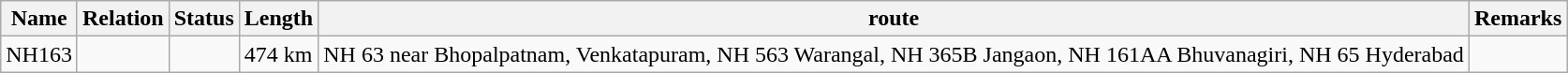<table class="wikitable sortable">
<tr>
<th>Name  </th>
<th>Relation</th>
<th>Status</th>
<th>Length</th>
<th>route</th>
<th>Remarks</th>
</tr>
<tr>
<td>NH163</td>
<td></td>
<td></td>
<td>474 km</td>
<td>NH 63 near Bhopalpatnam, Venkatapuram, NH 563 Warangal, NH 365B Jangaon, NH 161AA Bhuvanagiri, NH 65 Hyderabad</td>
<td></td>
</tr>
</table>
